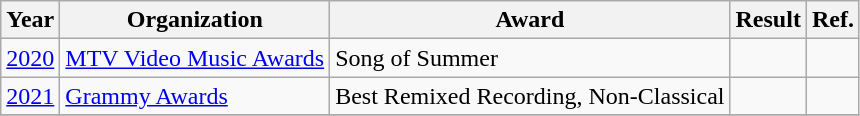<table class="wikitable plainrowheaders">
<tr>
<th>Year</th>
<th>Organization</th>
<th>Award</th>
<th>Result</th>
<th>Ref.</th>
</tr>
<tr>
<td><a href='#'>2020</a></td>
<td><a href='#'>MTV Video Music Awards</a></td>
<td>Song of Summer</td>
<td></td>
<td></td>
</tr>
<tr>
<td><a href='#'>2021</a></td>
<td><a href='#'>Grammy Awards</a></td>
<td>Best Remixed Recording, Non-Classical</td>
<td></td>
<td></td>
</tr>
<tr>
</tr>
</table>
